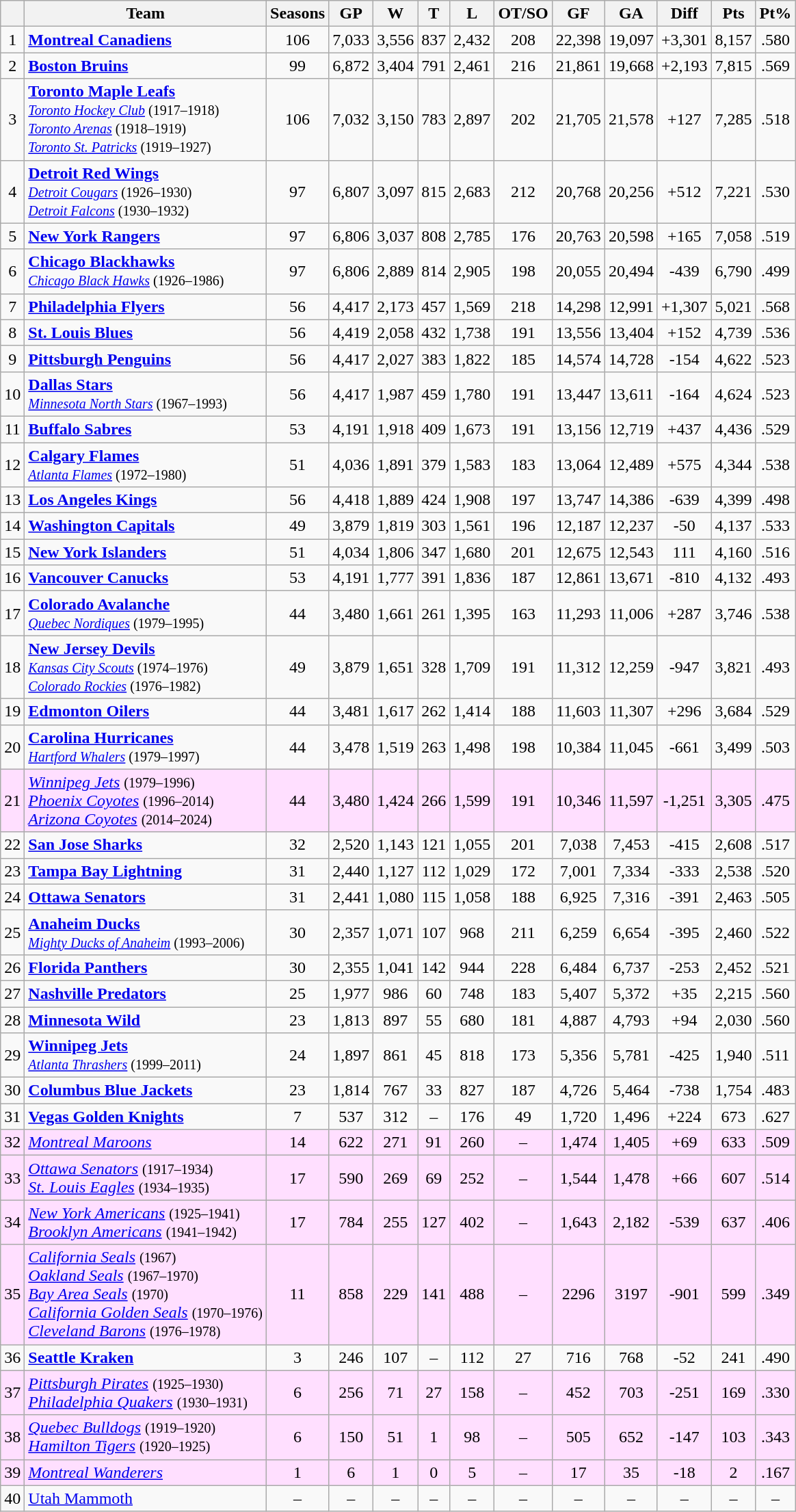<table class="wikitable sortable" style="text-align:center;">
<tr>
<th></th>
<th>Team</th>
<th>Seasons</th>
<th><abbr>GP</abbr></th>
<th><abbr>W</abbr></th>
<th><abbr>T</abbr></th>
<th><abbr>L</abbr></th>
<th><abbr>OT/SO</abbr></th>
<th><abbr>GF</abbr></th>
<th><abbr>GA</abbr></th>
<th><abbr>Diff</abbr></th>
<th><abbr>Pts</abbr></th>
<th><abbr>Pt%</abbr></th>
</tr>
<tr>
<td>1</td>
<td style="text-align:left;"><strong><a href='#'>Montreal Canadiens</a></strong></td>
<td>106</td>
<td>7,033</td>
<td>3,556</td>
<td>837</td>
<td>2,432</td>
<td>208</td>
<td>22,398</td>
<td>19,097</td>
<td>+3,301</td>
<td>8,157</td>
<td>.580</td>
</tr>
<tr>
<td>2</td>
<td style="text-align:left;"><strong><a href='#'>Boston Bruins</a></strong></td>
<td>99</td>
<td>6,872</td>
<td>3,404</td>
<td>791</td>
<td>2,461</td>
<td>216</td>
<td>21,861</td>
<td>19,668</td>
<td>+2,193</td>
<td>7,815</td>
<td>.569</td>
</tr>
<tr>
<td>3</td>
<td style="text-align:left;"><strong><a href='#'>Toronto Maple Leafs</a></strong><br><small><em><a href='#'>Toronto Hockey Club</a></em> (1917–1918)<br><em><a href='#'>Toronto Arenas</a></em> (1918–1919)<br><em><a href='#'>Toronto St. Patricks</a></em> (1919–1927)</small></td>
<td>106</td>
<td>7,032</td>
<td>3,150</td>
<td>783</td>
<td>2,897</td>
<td>202</td>
<td>21,705</td>
<td>21,578</td>
<td>+127</td>
<td>7,285</td>
<td>.518</td>
</tr>
<tr>
<td>4</td>
<td style="text-align:left;"><strong><a href='#'>Detroit Red Wings</a></strong><br><small><em><a href='#'>Detroit Cougars</a></em> (1926–1930)<br><em><a href='#'>Detroit Falcons</a></em> (1930–1932)</small></td>
<td>97</td>
<td>6,807</td>
<td>3,097</td>
<td>815</td>
<td>2,683</td>
<td>212</td>
<td>20,768</td>
<td>20,256</td>
<td>+512</td>
<td>7,221</td>
<td>.530</td>
</tr>
<tr>
<td>5</td>
<td style="text-align:left;"><strong><a href='#'>New York Rangers</a></strong></td>
<td>97</td>
<td>6,806</td>
<td>3,037</td>
<td>808</td>
<td>2,785</td>
<td>176</td>
<td>20,763</td>
<td>20,598</td>
<td>+165</td>
<td>7,058</td>
<td>.519</td>
</tr>
<tr>
<td>6</td>
<td style="text-align:left;"><strong><a href='#'>Chicago Blackhawks</a></strong><br><small><em><a href='#'>Chicago Black Hawks</a></em> (1926–1986)</small></td>
<td>97</td>
<td>6,806</td>
<td>2,889</td>
<td>814</td>
<td>2,905</td>
<td>198</td>
<td>20,055</td>
<td>20,494</td>
<td>-439</td>
<td>6,790</td>
<td>.499</td>
</tr>
<tr>
<td>7</td>
<td style="text-align:left;"><strong><a href='#'>Philadelphia Flyers</a></strong></td>
<td>56</td>
<td>4,417</td>
<td>2,173</td>
<td>457</td>
<td>1,569</td>
<td>218</td>
<td>14,298</td>
<td>12,991</td>
<td>+1,307</td>
<td>5,021</td>
<td>.568</td>
</tr>
<tr>
<td>8</td>
<td style="text-align:left;"><strong><a href='#'>St. Louis Blues</a></strong></td>
<td>56</td>
<td>4,419</td>
<td>2,058</td>
<td>432</td>
<td>1,738</td>
<td>191</td>
<td>13,556</td>
<td>13,404</td>
<td>+152</td>
<td>4,739</td>
<td>.536</td>
</tr>
<tr>
<td>9</td>
<td style="text-align:left;"><strong><a href='#'>Pittsburgh Penguins</a></strong></td>
<td>56</td>
<td>4,417</td>
<td>2,027</td>
<td>383</td>
<td>1,822</td>
<td>185</td>
<td>14,574</td>
<td>14,728</td>
<td>-154</td>
<td>4,622</td>
<td>.523</td>
</tr>
<tr>
<td>10</td>
<td style="text-align:left;"><strong><a href='#'>Dallas Stars</a></strong><br><small><em><a href='#'>Minnesota North Stars</a></em> (1967–1993)</small></td>
<td>56</td>
<td>4,417</td>
<td>1,987</td>
<td>459</td>
<td>1,780</td>
<td>191</td>
<td>13,447</td>
<td>13,611</td>
<td>-164</td>
<td>4,624</td>
<td>.523</td>
</tr>
<tr>
<td>11</td>
<td style="text-align:left;"><strong><a href='#'>Buffalo Sabres</a></strong></td>
<td>53</td>
<td>4,191</td>
<td>1,918</td>
<td>409</td>
<td>1,673</td>
<td>191</td>
<td>13,156</td>
<td>12,719</td>
<td>+437</td>
<td>4,436</td>
<td>.529</td>
</tr>
<tr>
<td>12</td>
<td style="text-align:left;"><strong><a href='#'>Calgary Flames</a></strong><br><small><em><a href='#'>Atlanta Flames</a></em> (1972–1980)</small></td>
<td>51</td>
<td>4,036</td>
<td>1,891</td>
<td>379</td>
<td>1,583</td>
<td>183</td>
<td>13,064</td>
<td>12,489</td>
<td>+575</td>
<td>4,344</td>
<td>.538</td>
</tr>
<tr>
<td>13</td>
<td style="text-align:left;"><strong><a href='#'>Los Angeles Kings</a></strong></td>
<td>56</td>
<td>4,418</td>
<td>1,889</td>
<td>424</td>
<td>1,908</td>
<td>197</td>
<td>13,747</td>
<td>14,386</td>
<td>-639</td>
<td>4,399</td>
<td>.498</td>
</tr>
<tr>
<td>14</td>
<td style="text-align:left;"><strong><a href='#'>Washington Capitals</a></strong></td>
<td>49</td>
<td>3,879</td>
<td>1,819</td>
<td>303</td>
<td>1,561</td>
<td>196</td>
<td>12,187</td>
<td>12,237</td>
<td>-50</td>
<td>4,137</td>
<td>.533</td>
</tr>
<tr>
<td>15</td>
<td style="text-align:left;"><strong><a href='#'>New York Islanders</a></strong></td>
<td>51</td>
<td>4,034</td>
<td>1,806</td>
<td>347</td>
<td>1,680</td>
<td>201</td>
<td>12,675</td>
<td>12,543</td>
<td>111</td>
<td>4,160</td>
<td>.516</td>
</tr>
<tr>
<td>16</td>
<td style="text-align:left;"><strong><a href='#'>Vancouver Canucks</a></strong></td>
<td>53</td>
<td>4,191</td>
<td>1,777</td>
<td>391</td>
<td>1,836</td>
<td>187</td>
<td>12,861</td>
<td>13,671</td>
<td>-810</td>
<td>4,132</td>
<td>.493</td>
</tr>
<tr>
<td>17</td>
<td style="text-align:left;"><strong><a href='#'>Colorado Avalanche</a></strong><br><small><em><a href='#'>Quebec Nordiques</a></em> (1979–1995)</small></td>
<td>44</td>
<td>3,480</td>
<td>1,661</td>
<td>261</td>
<td>1,395</td>
<td>163</td>
<td>11,293</td>
<td>11,006</td>
<td>+287</td>
<td>3,746</td>
<td>.538</td>
</tr>
<tr>
<td>18</td>
<td style="text-align:left;"><strong><a href='#'>New Jersey Devils</a></strong><br><small><em><a href='#'>Kansas City Scouts</a></em> (1974–1976)<br><em><a href='#'>Colorado Rockies</a></em> (1976–1982)</small></td>
<td>49</td>
<td>3,879</td>
<td>1,651</td>
<td>328</td>
<td>1,709</td>
<td>191</td>
<td>11,312</td>
<td>12,259</td>
<td>-947</td>
<td>3,821</td>
<td>.493</td>
</tr>
<tr>
<td>19</td>
<td style="text-align:left;"><strong><a href='#'>Edmonton Oilers</a></strong></td>
<td>44</td>
<td>3,481</td>
<td>1,617</td>
<td>262</td>
<td>1,414</td>
<td>188</td>
<td>11,603</td>
<td>11,307</td>
<td>+296</td>
<td>3,684</td>
<td>.529</td>
</tr>
<tr>
<td>20</td>
<td style="text-align:left;"><strong><a href='#'>Carolina Hurricanes</a></strong><br><small><em><a href='#'>Hartford Whalers</a></em> (1979–1997)</small></td>
<td>44</td>
<td>3,478</td>
<td>1,519</td>
<td>263</td>
<td>1,498</td>
<td>198</td>
<td>10,384</td>
<td>11,045</td>
<td>-661</td>
<td>3,499</td>
<td>.503</td>
</tr>
<tr bgcolor="FFDFFF">
<td>21</td>
<td style="text-align:left;"><em><a href='#'>Winnipeg Jets</a></em> <small>(1979–1996)</small><br><em><a href='#'>Phoenix Coyotes</a></em> <small>(1996–2014)</small><br><em><a href='#'>Arizona Coyotes</a></em> <small>(2014–2024)</small></td>
<td>44</td>
<td>3,480</td>
<td>1,424</td>
<td>266</td>
<td>1,599</td>
<td>191</td>
<td>10,346</td>
<td>11,597</td>
<td>-1,251</td>
<td>3,305</td>
<td>.475</td>
</tr>
<tr>
<td>22</td>
<td style="text-align:left;"><strong><a href='#'>San Jose Sharks</a></strong></td>
<td>32</td>
<td>2,520</td>
<td>1,143</td>
<td>121</td>
<td>1,055</td>
<td>201</td>
<td>7,038</td>
<td>7,453</td>
<td>-415</td>
<td>2,608</td>
<td>.517</td>
</tr>
<tr>
<td>23</td>
<td style="text-align:left;"><strong><a href='#'>Tampa Bay Lightning</a></strong></td>
<td>31</td>
<td>2,440</td>
<td>1,127</td>
<td>112</td>
<td>1,029</td>
<td>172</td>
<td>7,001</td>
<td>7,334</td>
<td>-333</td>
<td>2,538</td>
<td>.520</td>
</tr>
<tr>
<td>24</td>
<td style="text-align:left;"><strong><a href='#'>Ottawa Senators</a></strong></td>
<td>31</td>
<td>2,441</td>
<td>1,080</td>
<td>115</td>
<td>1,058</td>
<td>188</td>
<td>6,925</td>
<td>7,316</td>
<td>-391</td>
<td>2,463</td>
<td>.505</td>
</tr>
<tr>
<td>25</td>
<td style="text-align:left;"><strong><a href='#'>Anaheim Ducks</a></strong><br><small><em><a href='#'>Mighty Ducks of Anaheim</a></em> (1993–2006)</small></td>
<td>30</td>
<td>2,357</td>
<td>1,071</td>
<td>107</td>
<td>968</td>
<td>211</td>
<td>6,259</td>
<td>6,654</td>
<td>-395</td>
<td>2,460</td>
<td>.522</td>
</tr>
<tr>
<td>26</td>
<td style="text-align:left;"><strong><a href='#'>Florida Panthers</a></strong></td>
<td>30</td>
<td>2,355</td>
<td>1,041</td>
<td>142</td>
<td>944</td>
<td>228</td>
<td>6,484</td>
<td>6,737</td>
<td>-253</td>
<td>2,452</td>
<td>.521</td>
</tr>
<tr>
<td>27</td>
<td style="text-align:left;"><strong><a href='#'>Nashville Predators</a></strong></td>
<td>25</td>
<td>1,977</td>
<td>986</td>
<td>60</td>
<td>748</td>
<td>183</td>
<td>5,407</td>
<td>5,372</td>
<td>+35</td>
<td>2,215</td>
<td>.560</td>
</tr>
<tr>
<td>28</td>
<td style="text-align:left;"><strong><a href='#'>Minnesota Wild</a></strong></td>
<td>23</td>
<td>1,813</td>
<td>897</td>
<td>55</td>
<td>680</td>
<td>181</td>
<td>4,887</td>
<td>4,793</td>
<td>+94</td>
<td>2,030</td>
<td>.560</td>
</tr>
<tr>
<td>29</td>
<td style="text-align:left;"><strong><a href='#'>Winnipeg Jets</a></strong><br><small><em><a href='#'>Atlanta Thrashers</a></em> (1999–2011)</small></td>
<td>24</td>
<td>1,897</td>
<td>861</td>
<td>45</td>
<td>818</td>
<td>173</td>
<td>5,356</td>
<td>5,781</td>
<td>-425</td>
<td>1,940</td>
<td>.511</td>
</tr>
<tr>
<td>30</td>
<td style="text-align:left;"><strong><a href='#'>Columbus Blue Jackets</a></strong></td>
<td>23</td>
<td>1,814</td>
<td>767</td>
<td>33</td>
<td>827</td>
<td>187</td>
<td>4,726</td>
<td>5,464</td>
<td>-738</td>
<td>1,754</td>
<td>.483</td>
</tr>
<tr>
<td>31</td>
<td style="text-align:left;"><strong><a href='#'>Vegas Golden Knights</a></strong></td>
<td>7</td>
<td>537</td>
<td>312</td>
<td>–</td>
<td>176</td>
<td>49</td>
<td>1,720</td>
<td>1,496</td>
<td>+224</td>
<td>673</td>
<td>.627</td>
</tr>
<tr bgcolor="FFDFFF">
<td>32</td>
<td style="text-align:left;"><em><a href='#'>Montreal Maroons</a></em></td>
<td>14</td>
<td>622</td>
<td>271</td>
<td>91</td>
<td>260</td>
<td>–</td>
<td>1,474</td>
<td>1,405</td>
<td>+69</td>
<td>633</td>
<td>.509</td>
</tr>
<tr bgcolor="FFDFFF">
<td>33</td>
<td style="text-align:left;"><em><a href='#'>Ottawa Senators</a></em> <small>(1917–1934)</small><br><em><a href='#'>St. Louis Eagles</a></em> <small>(1934–1935)</small></td>
<td>17</td>
<td>590</td>
<td>269</td>
<td>69</td>
<td>252</td>
<td>–</td>
<td>1,544</td>
<td>1,478</td>
<td>+66</td>
<td>607</td>
<td>.514</td>
</tr>
<tr bgcolor="FFDFFF">
<td>34</td>
<td style="text-align:left;"><em><a href='#'>New York Americans</a></em> <small>(1925–1941)</small><br><em><a href='#'>Brooklyn Americans</a></em> <small>(1941–1942)</small></td>
<td>17</td>
<td>784</td>
<td>255</td>
<td>127</td>
<td>402</td>
<td>–</td>
<td>1,643</td>
<td>2,182</td>
<td>-539</td>
<td>637</td>
<td>.406</td>
</tr>
<tr bgcolor="FFDFFF">
<td>35</td>
<td style="text-align:left;"><em><a href='#'>California Seals</a></em> <small>(1967)</small><br><em><a href='#'>Oakland Seals</a></em> <small>(1967–1970)</small><br><em><a href='#'>Bay Area Seals</a></em> <small>(1970)</small><br><em><a href='#'>California Golden Seals</a></em> <small>(1970–1976)</small><br><em><a href='#'>Cleveland Barons</a></em> <small>(1976–1978)</small></td>
<td>11</td>
<td>858</td>
<td>229</td>
<td>141</td>
<td>488</td>
<td>–</td>
<td>2296</td>
<td>3197</td>
<td>-901</td>
<td>599</td>
<td>.349</td>
</tr>
<tr>
<td>36</td>
<td style="text-align:left;"><strong><a href='#'>Seattle Kraken</a></strong></td>
<td>3</td>
<td>246</td>
<td>107</td>
<td>–</td>
<td>112</td>
<td>27</td>
<td>716</td>
<td>768</td>
<td>-52</td>
<td>241</td>
<td>.490</td>
</tr>
<tr bgcolor="FFDFFF">
<td>37</td>
<td style="text-align:left;"><em><a href='#'>Pittsburgh Pirates</a></em> <small>(1925–1930)</small><br><em><a href='#'>Philadelphia Quakers</a></em> <small>(1930–1931)</small></td>
<td>6</td>
<td>256</td>
<td>71</td>
<td>27</td>
<td>158</td>
<td>–</td>
<td>452</td>
<td>703</td>
<td>-251</td>
<td>169</td>
<td>.330</td>
</tr>
<tr bgcolor="FFDFFF">
<td>38</td>
<td style="text-align:left;"><em><a href='#'>Quebec Bulldogs</a></em> <small>(1919–1920)</small><br><em><a href='#'>Hamilton Tigers</a></em> <small>(1920–1925)</small></td>
<td>6</td>
<td>150</td>
<td>51</td>
<td>1</td>
<td>98</td>
<td>–</td>
<td>505</td>
<td>652</td>
<td>-147</td>
<td>103</td>
<td>.343</td>
</tr>
<tr bgcolor="FFDFFF">
<td>39</td>
<td style="text-align:left;"><em><a href='#'>Montreal Wanderers</a></em></td>
<td>1</td>
<td>6</td>
<td>1</td>
<td>0</td>
<td>5</td>
<td>–</td>
<td>17</td>
<td>35</td>
<td>-18</td>
<td>2</td>
<td>.167</td>
</tr>
<tr>
<td>40</td>
<td style="text-align:left;"><a href='#'>Utah Mammoth</a></td>
<td>–</td>
<td>–</td>
<td>–</td>
<td>–</td>
<td>–</td>
<td>–</td>
<td>–</td>
<td>–</td>
<td>–</td>
<td>–</td>
<td>–</td>
</tr>
</table>
